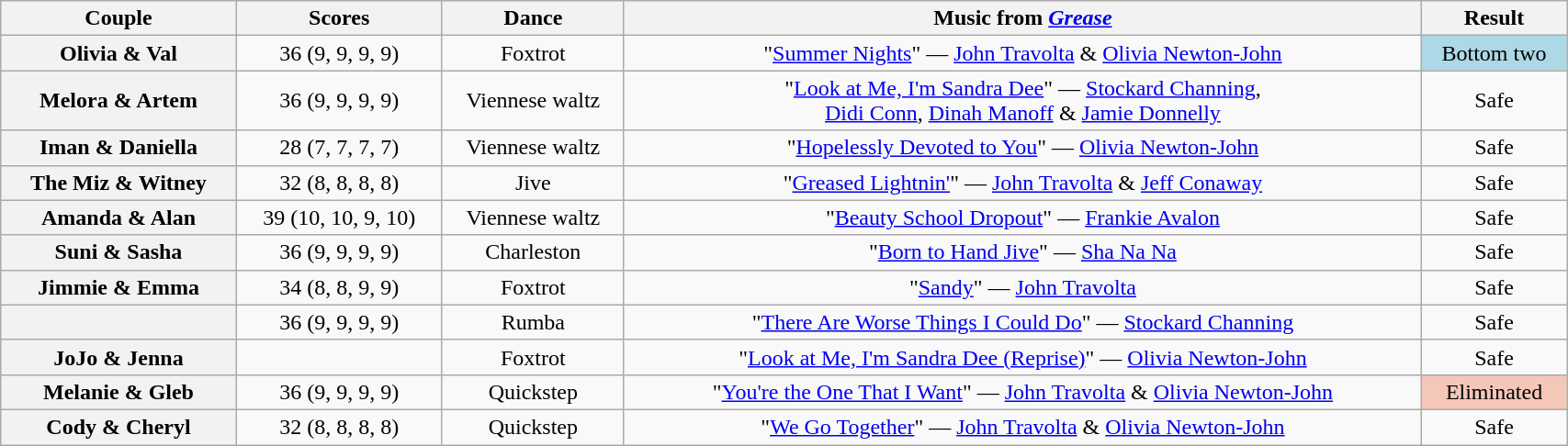<table class="wikitable sortable" style="text-align:center; width: 90%">
<tr>
<th scope="col">Couple</th>
<th scope="col">Scores</th>
<th scope="col" class="unsortable">Dance</th>
<th scope="col" class="unsortable">Music from <em><a href='#'>Grease</a></em></th>
<th scope="col" class="unsortable">Result</th>
</tr>
<tr>
<th scope="row">Olivia & Val</th>
<td>36 (9, 9, 9, 9)</td>
<td>Foxtrot</td>
<td>"<a href='#'>Summer Nights</a>" — <a href='#'>John Travolta</a> & <a href='#'>Olivia Newton-John</a></td>
<td bgcolor=lightblue>Bottom two</td>
</tr>
<tr>
<th scope="row">Melora & Artem</th>
<td>36 (9, 9, 9, 9)</td>
<td>Viennese waltz</td>
<td>"<a href='#'>Look at Me, I'm Sandra Dee</a>" — <a href='#'>Stockard Channing</a>,<br><a href='#'>Didi Conn</a>, <a href='#'>Dinah Manoff</a> & <a href='#'>Jamie Donnelly</a></td>
<td>Safe</td>
</tr>
<tr>
<th scope="row">Iman & Daniella</th>
<td>28 (7, 7, 7, 7)</td>
<td>Viennese waltz</td>
<td>"<a href='#'>Hopelessly Devoted to You</a>" — <a href='#'>Olivia Newton-John</a></td>
<td>Safe</td>
</tr>
<tr>
<th scope="row">The Miz & Witney</th>
<td>32 (8, 8, 8, 8)</td>
<td>Jive</td>
<td>"<a href='#'>Greased Lightnin'</a>" — <a href='#'>John Travolta</a> & <a href='#'>Jeff Conaway</a></td>
<td>Safe</td>
</tr>
<tr>
<th scope="row">Amanda & Alan</th>
<td>39 (10, 10, 9, 10)</td>
<td>Viennese waltz</td>
<td>"<a href='#'>Beauty School Dropout</a>" — <a href='#'>Frankie Avalon</a></td>
<td>Safe</td>
</tr>
<tr>
<th scope="row">Suni & Sasha</th>
<td>36 (9, 9, 9, 9)</td>
<td>Charleston</td>
<td>"<a href='#'>Born to Hand Jive</a>" — <a href='#'>Sha Na Na</a></td>
<td>Safe</td>
</tr>
<tr>
<th scope="row">Jimmie & Emma</th>
<td>34 (8, 8, 9, 9)</td>
<td>Foxtrot</td>
<td>"<a href='#'>Sandy</a>" — <a href='#'>John Travolta</a></td>
<td>Safe</td>
</tr>
<tr>
<th scope="row"></th>
<td>36 (9, 9, 9, 9)</td>
<td>Rumba</td>
<td>"<a href='#'>There Are Worse Things I Could Do</a>" — <a href='#'>Stockard Channing</a></td>
<td>Safe</td>
</tr>
<tr>
<th scope="row">JoJo & Jenna</th>
<td></td>
<td>Foxtrot</td>
<td>"<a href='#'>Look at Me, I'm Sandra Dee (Reprise)</a>" — <a href='#'>Olivia Newton-John</a></td>
<td>Safe</td>
</tr>
<tr>
<th scope="row">Melanie & Gleb</th>
<td>36 (9, 9, 9, 9)</td>
<td>Quickstep</td>
<td>"<a href='#'>You're the One That I Want</a>" — <a href='#'>John Travolta</a> & <a href='#'>Olivia Newton-John</a></td>
<td bgcolor=f4c7b8>Eliminated</td>
</tr>
<tr>
<th scope="row">Cody & Cheryl</th>
<td>32 (8, 8, 8, 8)</td>
<td>Quickstep</td>
<td>"<a href='#'>We Go Together</a>" — <a href='#'>John Travolta</a> & <a href='#'>Olivia Newton-John</a></td>
<td>Safe</td>
</tr>
</table>
